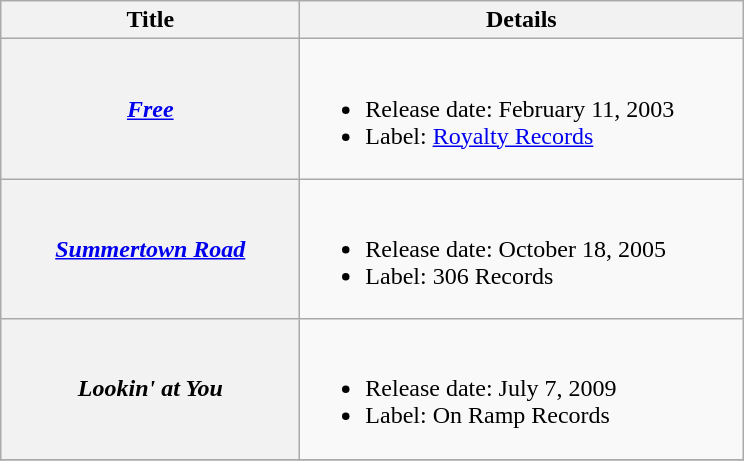<table class="wikitable plainrowheaders">
<tr>
<th style="width:12em;">Title</th>
<th style="width:18em;">Details</th>
</tr>
<tr>
<th scope="row"><em><a href='#'>Free</a></em></th>
<td><br><ul><li>Release date: February 11, 2003</li><li>Label: <a href='#'>Royalty Records</a></li></ul></td>
</tr>
<tr>
<th scope="row"><em><a href='#'>Summertown Road</a></em></th>
<td><br><ul><li>Release date: October 18, 2005</li><li>Label: 306 Records</li></ul></td>
</tr>
<tr>
<th scope="row"><em>Lookin' at You</em></th>
<td><br><ul><li>Release date: July 7, 2009</li><li>Label: On Ramp Records</li></ul></td>
</tr>
<tr>
</tr>
</table>
